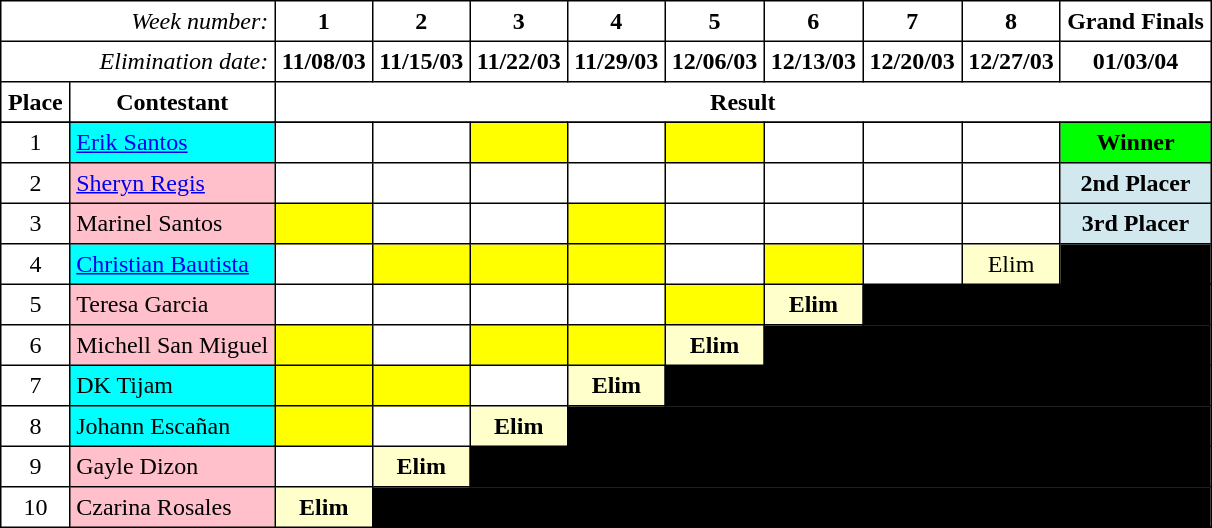<table border="2" cellpadding="4" style="margin:1em auto; background:white; border:1px solid black; border-collapse:collapse; text-align:center">
<tr>
<td colspan="2" align="right"><em>Week number:</em></td>
<th>1</th>
<th>2</th>
<th>3</th>
<th>4</th>
<th>5</th>
<th>6</th>
<th>7</th>
<th>8</th>
<th>Grand Finals</th>
</tr>
<tr>
<td colspan="2" align="right"><em>Elimination date:</em></td>
<th>11/08/03</th>
<th>11/15/03</th>
<th>11/22/03</th>
<th>11/29/03</th>
<th>12/06/03</th>
<th>12/13/03</th>
<th>12/20/03</th>
<th>12/27/03</th>
<th>01/03/04</th>
</tr>
<tr>
<th>Place</th>
<th>Contestant</th>
<th colspan="9" align="center">Result</th>
</tr>
<tr>
</tr>
<tr>
<td align="center">1</td>
<td style="background:cyan; color:black" align="left"><a href='#'>Erik Santos</a></td>
<td style="background:white; color:black"></td>
<td style="background:white; color:black"></td>
<td style="background:yellow; color:black"></td>
<td style="background:white; color:black"></td>
<td style="background:yellow; color:black"></td>
<td style="background:white; color:black"></td>
<td style="background:white; color:black"></td>
<td style="background:white; color:black"></td>
<td style="background:lime; color:black"><strong>Winner</strong></td>
</tr>
<tr>
<td align="center">2</td>
<td style="background:pink; color:black" align="left"><a href='#'>Sheryn Regis</a></td>
<td style="background:white; color:black"></td>
<td style="background:white; color:black"></td>
<td style="background:white; color:black"></td>
<td style="background:white; color:black"></td>
<td style="background:white; color:black"></td>
<td style="background:white; color:black"></td>
<td style="background:white; color:black"></td>
<td style="background:white; color:black"></td>
<td style="background:#D1E8EF; color:black"><strong>2nd Placer</strong></td>
</tr>
<tr>
<td align="center">3</td>
<td style="background:pink; color:black" align="left">Marinel Santos</td>
<td style="background:yellow; color:black"></td>
<td style="background:white; color:black"></td>
<td style="background:white; color:black"></td>
<td style="background:yellow; color:black"></td>
<td style="background:white; color:black"></td>
<td style="background:white; color:black"></td>
<td style="background:white; color:black"></td>
<td style="background:white; color:black"></td>
<td style="background:#D1E8EF; color:black"><strong>3rd Placer</strong></td>
</tr>
<tr>
<td align="center">4</td>
<td style="background:cyan; color:black" align="left"><a href='#'>Christian Bautista</a></td>
<td style="background:white; color:black"></td>
<td style="background:yellow; color:black"></td>
<td style="background:yellow; color:black"></td>
<td style="background:yellow; color:black"></td>
<td style="background:white; color:black"></td>
<td style="background:yellow; color:black"></td>
<td style="background:white; color:black"></td>
<td style="background:#FFFFCC; color:black">Elim</td>
<td style="background:Black; color:white" colspan=1></td>
</tr>
<tr>
<td align="center">5</td>
<td style="background:pink; color:black" align="left">Teresa Garcia</td>
<td style="background:white; color:black"></td>
<td style="background:white; color:black"></td>
<td style="background:white; color:black"></td>
<td style="background:white; color:black"></td>
<td style="background:yellow; color:black"></td>
<td style="background:#FFFFCC; color:black"><strong>Elim</strong></td>
<td style="background:Black; color:white" colspan=3></td>
</tr>
<tr>
<td align="center">6</td>
<td style="background:pink; color:black" align="left">Michell San Miguel</td>
<td style="background:yellow; color:black"></td>
<td style="background:white; color:black"></td>
<td style="background:yellow; color:black"></td>
<td style="background:yellow; color:black"></td>
<td style="background:#FFFFCC; color:black"><strong>Elim</strong></td>
<td style="background:Black; color:white" colspan=4></td>
</tr>
<tr>
<td align="center">7</td>
<td style="background:cyan; color:black" align="left">DK Tijam</td>
<td style="background:yellow; color:black"></td>
<td style="background:yellow; color:black"></td>
<td style="background:white; color:black"></td>
<td style="background:#FFFFCC; color:black"><strong>Elim</strong></td>
<td style="background:Black; color:white" colspan=5></td>
</tr>
<tr>
<td align="center">8</td>
<td style="background:cyan; color:black" align="left">Johann Escañan</td>
<td style="background:yellow; color:black"></td>
<td style="background:white; color:black"></td>
<td style="background:#FFFFCC; color:black"><strong>Elim</strong></td>
<td style="background:Black; color:white" colspan=6></td>
</tr>
<tr>
<td align="center">9</td>
<td style="background:pink; color:black" align="left">Gayle Dizon</td>
<td style="background:white; color:black"></td>
<td style="background:#FFFFCC; color:black"><strong>Elim</strong></td>
<td style="background:Black; color:white" colspan=7></td>
</tr>
<tr>
<td align="center">10</td>
<td style="background:pink; color:black" align="left">Czarina Rosales</td>
<td style="background:#FFFFCC; color:black"><strong>Elim</strong></td>
<td style="background:Black; color:white" colspan=8></td>
</tr>
</table>
